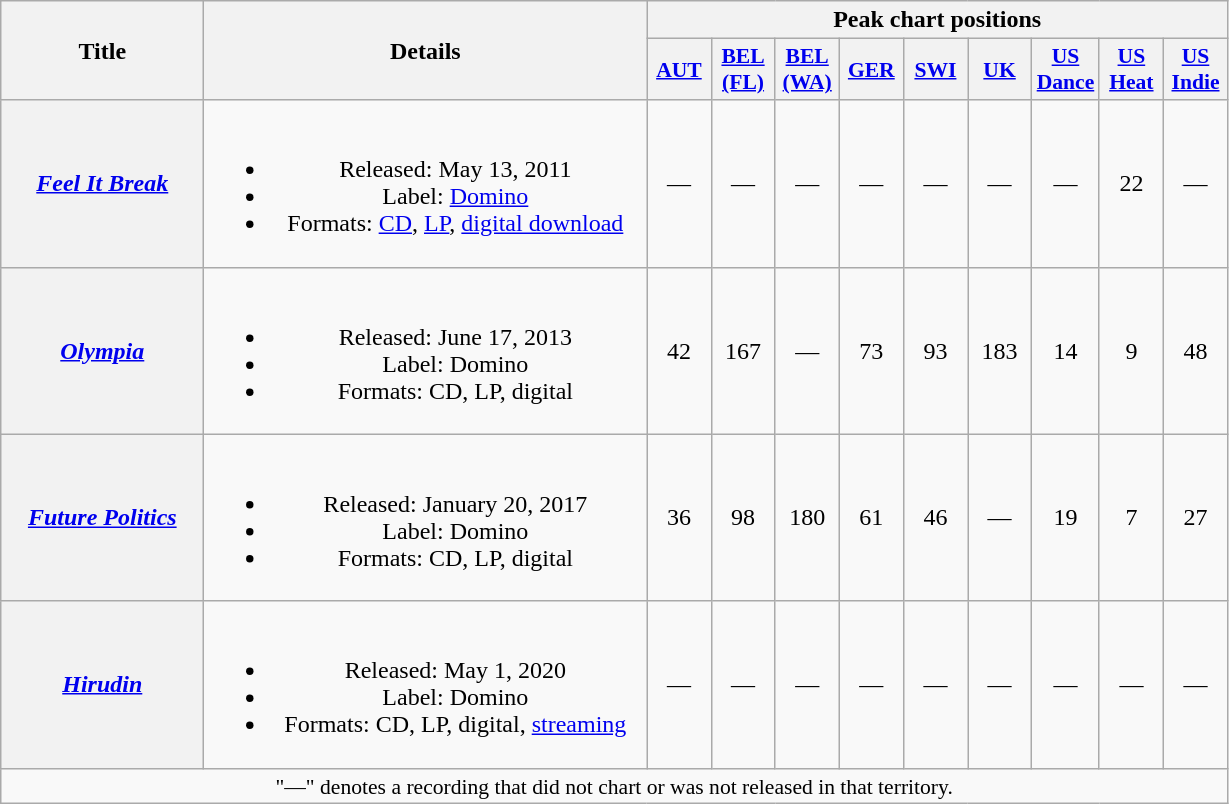<table class="wikitable plainrowheaders" style="text-align:center">
<tr>
<th rowspan="2" style="width:8em;">Title</th>
<th rowspan="2" style="width:18em;">Details</th>
<th scope="col" colspan="9">Peak chart positions</th>
</tr>
<tr>
<th scope="col" style="width:2.5em;font-size:90%;"><a href='#'>AUT</a><br></th>
<th scope="col" style="width:2.5em;font-size:90%;"><a href='#'>BEL (FL)</a><br></th>
<th scope="col" style="width:2.5em;font-size:90%;"><a href='#'>BEL (WA)</a><br></th>
<th scope="col" style="width:2.5em;font-size:90%;"><a href='#'>GER</a><br></th>
<th scope="col" style="width:2.5em;font-size:90%;"><a href='#'>SWI</a><br></th>
<th scope="col" style="width:2.5em;font-size:90%;"><a href='#'>UK</a><br></th>
<th scope="col" style="width:2.5em;font-size:90%;"><a href='#'>US Dance</a><br></th>
<th scope="col" style="width:2.5em;font-size:90%;"><a href='#'>US Heat</a><br></th>
<th scope="col" style="width:2.5em;font-size:90%;"><a href='#'>US Indie</a><br></th>
</tr>
<tr>
<th scope="row"><em><a href='#'>Feel It Break</a></em></th>
<td><br><ul><li>Released: May 13, 2011</li><li>Label: <a href='#'>Domino</a></li><li>Formats: <a href='#'>CD</a>, <a href='#'>LP</a>, <a href='#'>digital download</a></li></ul></td>
<td>—</td>
<td>—</td>
<td>—</td>
<td>—</td>
<td>—</td>
<td>—</td>
<td>—</td>
<td>22</td>
<td>—</td>
</tr>
<tr>
<th scope="row"><em><a href='#'>Olympia</a></em></th>
<td><br><ul><li>Released: June 17, 2013</li><li>Label: Domino</li><li>Formats: CD, LP, digital</li></ul></td>
<td>42</td>
<td>167</td>
<td>—</td>
<td>73</td>
<td>93</td>
<td>183</td>
<td>14</td>
<td>9</td>
<td>48</td>
</tr>
<tr>
<th scope="row"><em><a href='#'>Future Politics</a></em></th>
<td><br><ul><li>Released: January 20, 2017</li><li>Label: Domino</li><li>Formats: CD, LP, digital</li></ul></td>
<td>36</td>
<td>98</td>
<td>180</td>
<td>61</td>
<td>46</td>
<td>—</td>
<td>19</td>
<td>7</td>
<td>27</td>
</tr>
<tr>
<th scope="row"><em><a href='#'>Hirudin</a></em></th>
<td><br><ul><li>Released: May 1, 2020</li><li>Label: Domino</li><li>Formats: CD, LP, digital, <a href='#'>streaming</a></li></ul></td>
<td>—</td>
<td>—</td>
<td>—</td>
<td>—</td>
<td>—</td>
<td>—</td>
<td>—</td>
<td>—</td>
<td>—</td>
</tr>
<tr>
<td colspan="11" style="font-size:90%">"—" denotes a recording that did not chart or was not released in that territory.</td>
</tr>
</table>
